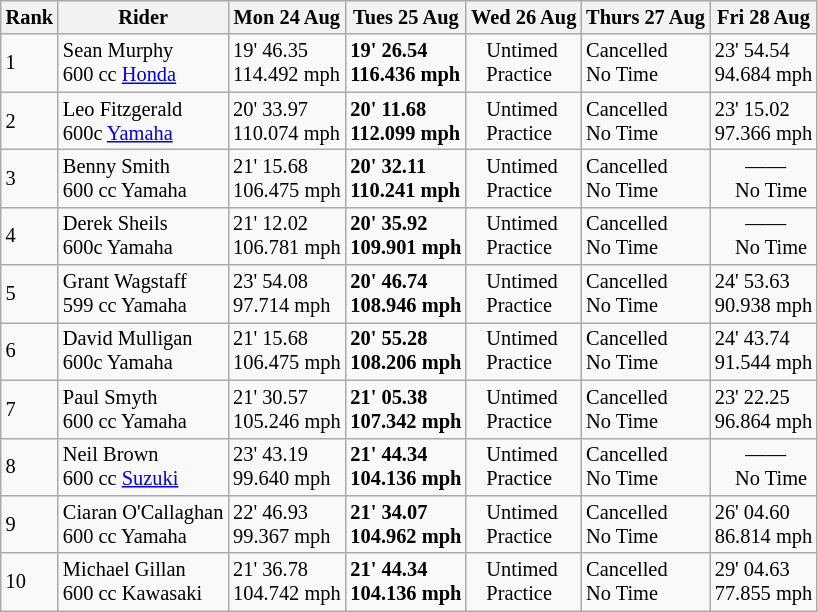<table class="wikitable" style="font-size: 85%;">
<tr style="background:#efefef;">
<th>Rank</th>
<th>Rider</th>
<th>Mon 24 Aug</th>
<th>Tues 25 Aug</th>
<th>Wed 26 Aug</th>
<th>Thurs 27 Aug</th>
<th>Fri 28 Aug</th>
</tr>
<tr>
<td>1</td>
<td>  Sean Murphy<br> 600 cc <a href='#'>Honda</a></td>
<td>19' 46.35<br> 114.492 mph</td>
<td><strong>19' 26.54<br> 116.436 mph</strong></td>
<td>   Untimed<br>   Practice</td>
<td>Cancelled <br> No Time</td>
<td>23' 54.54<br> 94.684 mph</td>
</tr>
<tr>
<td>2</td>
<td>  Leo Fitzgerald<br> 600c <a href='#'>Yamaha</a></td>
<td>20' 33.97<br> 110.074 mph</td>
<td><strong>20' 11.68<br> 112.099 mph</strong></td>
<td>   Untimed<br>   Practice</td>
<td>Cancelled <br> No Time</td>
<td>23' 15.02<br> 97.366 mph</td>
</tr>
<tr>
<td>3</td>
<td>  Benny Smith<br> 600 cc Yamaha</td>
<td>21' 15.68<br> 106.475 mph</td>
<td><strong>20' 32.11<br> 110.241 mph</strong></td>
<td>   Untimed<br>   Practice</td>
<td>Cancelled <br> No Time</td>
<td>      ——<br>    No Time</td>
</tr>
<tr>
<td>4</td>
<td>  Derek Sheils<br> 600c Yamaha</td>
<td>21' 12.02<br> 106.781 mph</td>
<td><strong>20' 35.92<br> 109.901 mph</strong></td>
<td>   Untimed<br>   Practice</td>
<td>Cancelled <br> No Time</td>
<td>      ——<br>    No Time</td>
</tr>
<tr>
<td>5</td>
<td>  Grant Wagstaff<br> 599 cc Yamaha</td>
<td>23' 54.08<br> 97.714 mph</td>
<td><strong>20' 46.74<br> 108.946 mph</strong></td>
<td>   Untimed<br>   Practice</td>
<td>Cancelled <br> No Time</td>
<td>24' 53.63<br> 90.938 mph</td>
</tr>
<tr>
<td>6</td>
<td>  David Mulligan<br> 600c Yamaha</td>
<td>21' 15.68<br> 106.475 mph</td>
<td><strong>20' 55.28<br> 108.206 mph</strong></td>
<td>   Untimed<br>   Practice</td>
<td>Cancelled <br> No Time</td>
<td>24' 43.74<br> 91.544 mph</td>
</tr>
<tr>
<td>7</td>
<td> Paul Smyth<br> 600 cc Yamaha</td>
<td>21' 30.57<br> 105.246 mph</td>
<td><strong>21' 05.38<br> 107.342 mph</strong></td>
<td>   Untimed<br>   Practice</td>
<td>Cancelled <br> No Time</td>
<td>23' 22.25<br> 96.864 mph</td>
</tr>
<tr>
<td>8</td>
<td>  Neil Brown<br> 600 cc <a href='#'>Suzuki</a></td>
<td>23' 43.19<br> 99.640 mph</td>
<td><strong>21' 44.34<br> 104.136 mph</strong></td>
<td>   Untimed<br>   Practice</td>
<td>Cancelled <br> No Time</td>
<td>      ——<br>    No Time</td>
</tr>
<tr>
<td>9</td>
<td> Ciaran O'Callaghan<br> 600 cc Yamaha</td>
<td>22' 46.93<br> 99.367 mph</td>
<td><strong>21' 34.07<br> 104.962 mph</strong></td>
<td>   Untimed<br>   Practice</td>
<td>Cancelled <br> No Time</td>
<td>26' 04.60<br> 86.814 mph</td>
</tr>
<tr>
<td>10</td>
<td>  Michael Gillan<br> 600 cc Kawasaki</td>
<td>21' 36.78<br> 104.742 mph</td>
<td><strong>21' 44.34<br> 104.136 mph</strong></td>
<td>   Untimed<br>   Practice</td>
<td>Cancelled <br> No Time</td>
<td>29' 04.63<br> 77.855 mph</td>
</tr>
</table>
